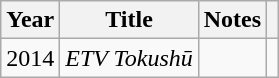<table class="wikitable">
<tr>
<th>Year</th>
<th>Title</th>
<th>Notes</th>
<th></th>
</tr>
<tr>
<td>2014</td>
<td><em>ETV Tokushū</em></td>
<td></td>
<td></td>
</tr>
</table>
